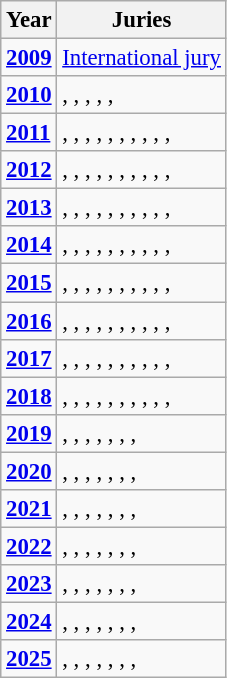<table class="wikitable" style="font-size: 95%">
<tr>
<th>Year</th>
<th>Juries</th>
</tr>
<tr>
<td><strong><a href='#'>2009</a></strong></td>
<td><a href='#'>International jury</a></td>
</tr>
<tr>
<td><strong><a href='#'>2010</a></strong></td>
<td>, , , , , </td>
</tr>
<tr>
<td><strong><a href='#'>2011</a></strong></td>
<td>, , , , , , , , , , </td>
</tr>
<tr>
<td><strong><a href='#'>2012</a></strong></td>
<td>, , , , , , , , , , </td>
</tr>
<tr>
<td><strong><a href='#'>2013</a></strong></td>
<td>, , , , , , , , , , </td>
</tr>
<tr>
<td><strong><a href='#'>2014</a></strong></td>
<td>, , , , , , , , , , </td>
</tr>
<tr>
<td><strong><a href='#'>2015</a></strong></td>
<td>, , , , , , , , , , </td>
</tr>
<tr>
<td><strong><a href='#'>2016</a></strong></td>
<td>, , , , , , , , , , </td>
</tr>
<tr>
<td><strong><a href='#'>2017</a></strong></td>
<td>, , , , , , , , , , </td>
</tr>
<tr>
<td><strong><a href='#'>2018</a></strong></td>
<td>, , , , , , , , , , </td>
</tr>
<tr>
<td><strong><a href='#'>2019</a></strong></td>
<td>, , , , , , , </td>
</tr>
<tr>
<td><strong><a href='#'>2020</a></strong></td>
<td>, , , , , , , </td>
</tr>
<tr>
<td><strong><a href='#'>2021</a></strong></td>
<td>, , , , , , , </td>
</tr>
<tr>
<td><strong><a href='#'>2022</a></strong></td>
<td>, , , , , , , </td>
</tr>
<tr>
<td><strong><a href='#'>2023</a></strong></td>
<td>, , , , , , , </td>
</tr>
<tr>
<td><strong><a href='#'>2024</a></strong></td>
<td>, , , , , , , </td>
</tr>
<tr>
<td><strong><a href='#'>2025</a></strong></td>
<td>, , , , , , , </td>
</tr>
</table>
